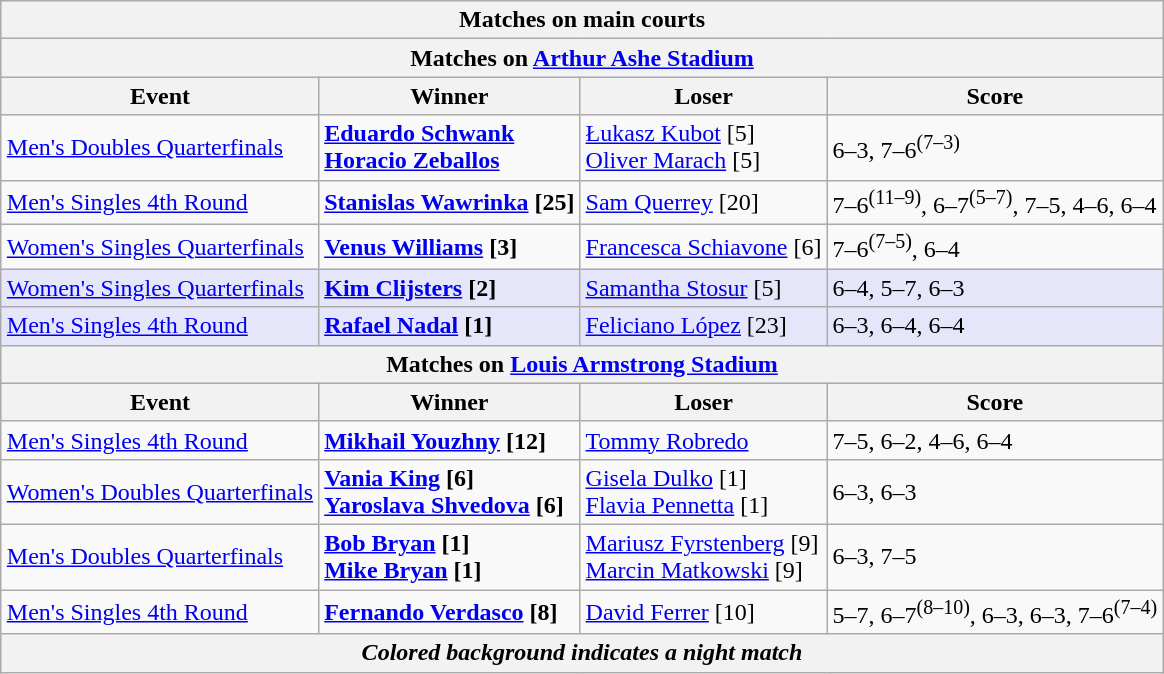<table class="wikitable collapsible uncollapsed" style=margin:auto>
<tr>
<th colspan=4 style=white-space:nowrap>Matches on main courts</th>
</tr>
<tr>
<th colspan=4>Matches on <a href='#'>Arthur Ashe Stadium</a></th>
</tr>
<tr>
<th>Event</th>
<th>Winner</th>
<th>Loser</th>
<th>Score</th>
</tr>
<tr>
<td><a href='#'>Men's Doubles Quarterfinals</a></td>
<td> <strong><a href='#'>Eduardo Schwank</a> <br>  <a href='#'>Horacio Zeballos</a></strong></td>
<td> <a href='#'>Łukasz Kubot</a> [5] <br>  <a href='#'>Oliver Marach</a> [5]</td>
<td>6–3, 7–6<sup>(7–3)</sup></td>
</tr>
<tr>
<td><a href='#'>Men's Singles 4th Round</a></td>
<td> <strong><a href='#'>Stanislas Wawrinka</a> [25]</strong></td>
<td> <a href='#'>Sam Querrey</a> [20]</td>
<td>7–6<sup>(11–9)</sup>, 6–7<sup>(5–7)</sup>, 7–5, 4–6, 6–4</td>
</tr>
<tr>
<td><a href='#'>Women's Singles Quarterfinals</a></td>
<td> <strong><a href='#'>Venus Williams</a> [3] </strong></td>
<td> <a href='#'>Francesca Schiavone</a> [6]</td>
<td>7–6<sup>(7–5)</sup>, 6–4</td>
</tr>
<tr bgcolor=lavender>
<td><a href='#'>Women's Singles Quarterfinals</a></td>
<td> <strong><a href='#'>Kim Clijsters</a> [2]</strong></td>
<td> <a href='#'>Samantha Stosur</a> [5]</td>
<td>6–4, 5–7, 6–3</td>
</tr>
<tr bgcolor=lavender>
<td><a href='#'>Men's Singles 4th Round</a></td>
<td> <strong><a href='#'>Rafael Nadal</a> [1]</strong></td>
<td> <a href='#'>Feliciano López</a> [23]</td>
<td>6–3, 6–4, 6–4</td>
</tr>
<tr>
<th colspan=4>Matches on <a href='#'>Louis Armstrong Stadium</a></th>
</tr>
<tr>
<th>Event</th>
<th>Winner</th>
<th>Loser</th>
<th>Score</th>
</tr>
<tr>
<td><a href='#'>Men's Singles 4th Round</a></td>
<td> <strong><a href='#'>Mikhail Youzhny</a> [12] </strong></td>
<td> <a href='#'>Tommy Robredo</a></td>
<td>7–5, 6–2, 4–6, 6–4</td>
</tr>
<tr>
<td><a href='#'>Women's Doubles Quarterfinals</a></td>
<td><strong> <a href='#'>Vania King</a> [6] <br>  <a href='#'>Yaroslava Shvedova</a> [6]</strong></td>
<td> <a href='#'>Gisela Dulko</a> [1] <br>  <a href='#'>Flavia Pennetta</a> [1]</td>
<td>6–3, 6–3</td>
</tr>
<tr>
<td><a href='#'>Men's Doubles Quarterfinals</a></td>
<td><strong> <a href='#'>Bob Bryan</a> [1] <br>  <a href='#'>Mike Bryan</a> [1]</strong></td>
<td> <a href='#'>Mariusz Fyrstenberg</a> [9] <br>  <a href='#'>Marcin Matkowski</a> [9]</td>
<td>6–3, 7–5</td>
</tr>
<tr>
<td><a href='#'>Men's Singles 4th Round</a></td>
<td> <strong><a href='#'>Fernando Verdasco</a> [8]</strong></td>
<td> <a href='#'>David Ferrer</a> [10]</td>
<td>5–7, 6–7<sup>(8–10)</sup>, 6–3, 6–3, 7–6<sup>(7–4)</sup></td>
</tr>
<tr>
<th colspan=4><em>Colored background indicates a night match</em></th>
</tr>
</table>
